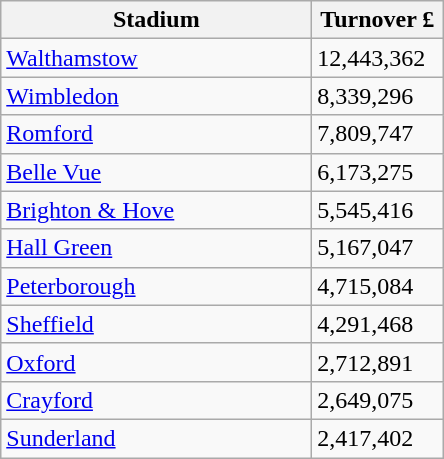<table class="wikitable">
<tr>
<th width=200>Stadium</th>
<th width=80>Turnover £</th>
</tr>
<tr>
<td><a href='#'>Walthamstow</a></td>
<td>12,443,362</td>
</tr>
<tr>
<td><a href='#'>Wimbledon</a></td>
<td>8,339,296</td>
</tr>
<tr>
<td><a href='#'>Romford</a></td>
<td>7,809,747</td>
</tr>
<tr>
<td><a href='#'>Belle Vue</a></td>
<td>6,173,275</td>
</tr>
<tr>
<td><a href='#'>Brighton & Hove</a></td>
<td>5,545,416</td>
</tr>
<tr>
<td><a href='#'>Hall Green</a></td>
<td>5,167,047</td>
</tr>
<tr>
<td><a href='#'>Peterborough</a></td>
<td>4,715,084</td>
</tr>
<tr>
<td><a href='#'>Sheffield</a></td>
<td>4,291,468</td>
</tr>
<tr>
<td><a href='#'>Oxford</a></td>
<td>2,712,891</td>
</tr>
<tr>
<td><a href='#'>Crayford</a></td>
<td>2,649,075</td>
</tr>
<tr>
<td><a href='#'>Sunderland</a></td>
<td>2,417,402</td>
</tr>
</table>
